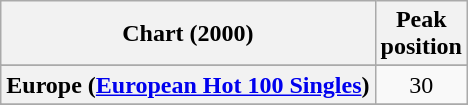<table class="wikitable sortable plainrowheaders" style="text-align:center">
<tr>
<th scope="col">Chart (2000)</th>
<th scope="col">Peak<br>position</th>
</tr>
<tr>
</tr>
<tr>
<th scope="row">Europe (<a href='#'>European Hot 100 Singles</a>)</th>
<td>30</td>
</tr>
<tr>
</tr>
<tr>
</tr>
</table>
